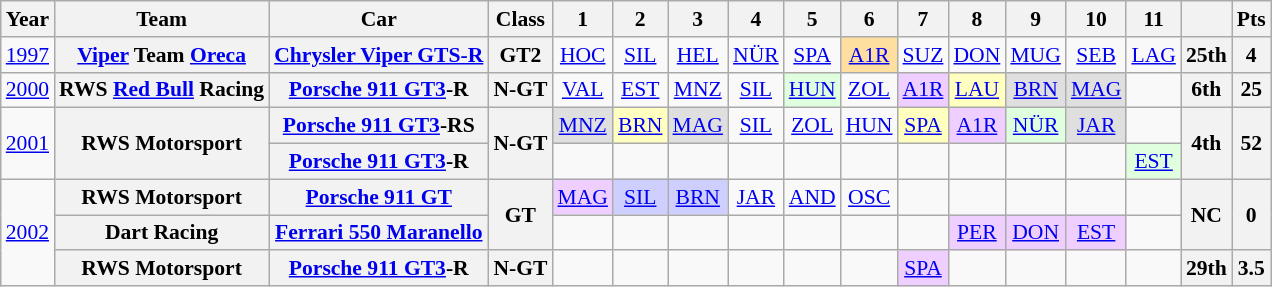<table class="wikitable" style="text-align:center; font-size:90%">
<tr>
<th>Year</th>
<th>Team</th>
<th>Car</th>
<th>Class</th>
<th>1</th>
<th>2</th>
<th>3</th>
<th>4</th>
<th>5</th>
<th>6</th>
<th>7</th>
<th>8</th>
<th>9</th>
<th>10</th>
<th>11</th>
<th></th>
<th>Pts</th>
</tr>
<tr>
<td><a href='#'>1997</a></td>
<th><a href='#'>Viper</a> Team <a href='#'>Oreca</a></th>
<th><a href='#'>Chrysler Viper GTS-R</a></th>
<th>GT2</th>
<td><a href='#'>HOC</a></td>
<td><a href='#'>SIL</a></td>
<td><a href='#'>HEL</a></td>
<td><a href='#'>NÜR</a></td>
<td><a href='#'>SPA</a></td>
<td style="background:#FFDF9F;"><a href='#'>A1R</a><br></td>
<td><a href='#'>SUZ</a></td>
<td><a href='#'>DON</a></td>
<td><a href='#'>MUG</a></td>
<td><a href='#'>SEB</a></td>
<td><a href='#'>LAG</a></td>
<th>25th</th>
<th>4</th>
</tr>
<tr>
<td><a href='#'>2000</a></td>
<th>RWS <a href='#'>Red Bull</a> Racing</th>
<th><a href='#'>Porsche 911 GT3</a>-R</th>
<th>N-GT</th>
<td><a href='#'>VAL</a></td>
<td><a href='#'>EST</a></td>
<td><a href='#'>MNZ</a></td>
<td><a href='#'>SIL</a></td>
<td style="background:#DFFFDF;"><a href='#'>HUN</a><br></td>
<td><a href='#'>ZOL</a></td>
<td style="background:#EFCFFF;"><a href='#'>A1R</a><br></td>
<td style="background:#ffffbf;"><a href='#'>LAU</a><br></td>
<td style="background:#DFDFDF;"><a href='#'>BRN</a><br></td>
<td style="background:#DFDFDF;"><a href='#'>MAG</a><br></td>
<td></td>
<th>6th</th>
<th>25</th>
</tr>
<tr>
<td rowspan=2><a href='#'>2001</a></td>
<th rowspan=2>RWS Motorsport</th>
<th><a href='#'>Porsche 911 GT3</a>-RS</th>
<th rowspan=2>N-GT</th>
<td style="background:#DFDFDF;"><a href='#'>MNZ</a><br></td>
<td style="background:#ffffbf;"><a href='#'>BRN</a><br></td>
<td style="background:#DFDFDF;"><a href='#'>MAG</a><br></td>
<td><a href='#'>SIL</a></td>
<td><a href='#'>ZOL</a></td>
<td><a href='#'>HUN</a></td>
<td style="background:#ffffbf;"><a href='#'>SPA</a><br></td>
<td style="background:#EFCFFF;"><a href='#'>A1R</a><br></td>
<td style="background:#DFFFDF;"><a href='#'>NÜR</a><br></td>
<td style="background:#DFDFDF;"><a href='#'>JAR</a><br></td>
<td></td>
<th rowspan=2>4th</th>
<th rowspan=2>52</th>
</tr>
<tr>
<th><a href='#'>Porsche 911 GT3</a>-R</th>
<td></td>
<td></td>
<td></td>
<td></td>
<td></td>
<td></td>
<td></td>
<td></td>
<td></td>
<td></td>
<td style="background:#DFFFDF;"><a href='#'>EST</a><br></td>
</tr>
<tr>
<td rowspan=3><a href='#'>2002</a></td>
<th>RWS Motorsport</th>
<th><a href='#'>Porsche 911 GT</a></th>
<th rowspan=2>GT</th>
<td style="background:#EFCFFF;"><a href='#'>MAG</a><br></td>
<td style="background:#CFCFFF;"><a href='#'>SIL</a><br></td>
<td style="background:#CFCFFF;"><a href='#'>BRN</a><br></td>
<td><a href='#'>JAR</a></td>
<td><a href='#'>AND</a></td>
<td><a href='#'>OSC</a></td>
<td></td>
<td></td>
<td></td>
<td></td>
<td></td>
<th rowspan=2>NC</th>
<th rowspan=2>0</th>
</tr>
<tr>
<th>Dart Racing</th>
<th><a href='#'>Ferrari 550 Maranello</a></th>
<td></td>
<td></td>
<td></td>
<td></td>
<td></td>
<td></td>
<td></td>
<td style="background:#EFCFFF;"><a href='#'>PER</a><br></td>
<td style="background:#EFCFFF;"><a href='#'>DON</a><br></td>
<td style="background:#EFCFFF;"><a href='#'>EST</a><br></td>
<td></td>
</tr>
<tr>
<th>RWS Motorsport</th>
<th><a href='#'>Porsche 911 GT3</a>-R</th>
<th>N-GT</th>
<td></td>
<td></td>
<td></td>
<td></td>
<td></td>
<td></td>
<td style="background:#EFCFFF;"><a href='#'>SPA</a><br></td>
<td></td>
<td></td>
<td></td>
<td></td>
<th>29th</th>
<th>3.5</th>
</tr>
</table>
